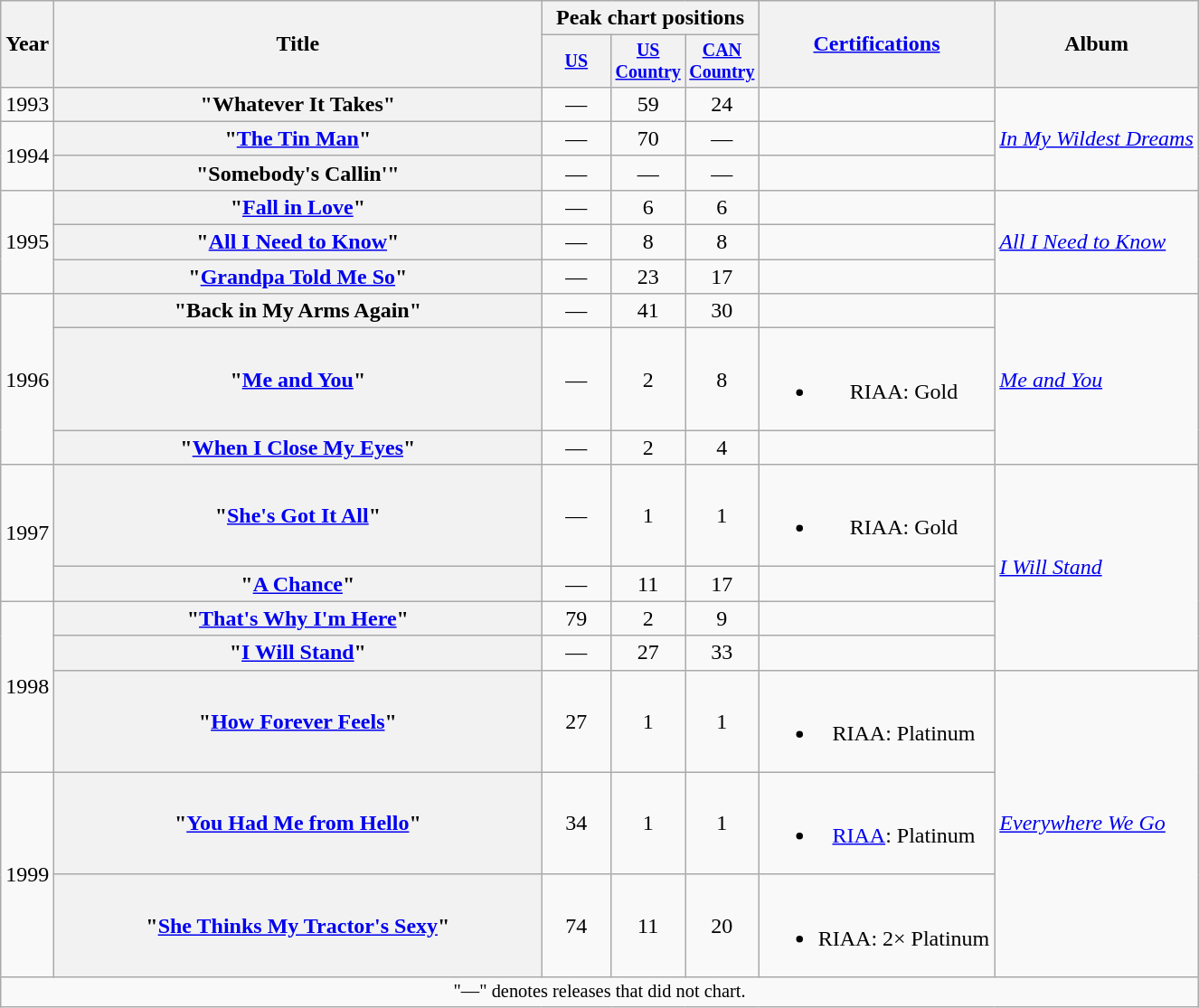<table class="wikitable plainrowheaders" style="text-align:center;">
<tr>
<th scope="col" rowspan="2">Year</th>
<th scope="col" rowspan="2" style="width:22em;">Title</th>
<th scope="col" colspan="3">Peak chart positions</th>
<th scope="col" rowspan="2"><a href='#'>Certifications</a><br></th>
<th scope="col" rowspan="2">Album</th>
</tr>
<tr style="font-size:smaller;">
<th scope="col" width="45"><a href='#'>US</a><br></th>
<th scope="col" width="45"><a href='#'>US Country</a><br></th>
<th scope="col" width="45"><a href='#'>CAN Country</a><br></th>
</tr>
<tr>
<td>1993</td>
<th scope="row">"Whatever It Takes"</th>
<td>—</td>
<td>59</td>
<td>24</td>
<td></td>
<td align="left" rowspan="3"><em><a href='#'>In My Wildest Dreams</a></em></td>
</tr>
<tr>
<td rowspan="2">1994</td>
<th scope="row">"<a href='#'>The Tin Man</a>"</th>
<td>—</td>
<td>70</td>
<td>—</td>
<td></td>
</tr>
<tr>
<th scope="row">"Somebody's Callin'"</th>
<td>—</td>
<td>—</td>
<td>—</td>
<td></td>
</tr>
<tr>
<td rowspan="3">1995</td>
<th scope="row">"<a href='#'>Fall in Love</a>"</th>
<td>—</td>
<td>6</td>
<td>6</td>
<td></td>
<td align="left" rowspan="3"><em><a href='#'>All I Need to Know</a></em></td>
</tr>
<tr>
<th scope="row">"<a href='#'>All I Need to Know</a>"</th>
<td>—</td>
<td>8</td>
<td>8</td>
<td></td>
</tr>
<tr>
<th scope="row">"<a href='#'>Grandpa Told Me So</a>"</th>
<td>—</td>
<td>23</td>
<td>17</td>
<td></td>
</tr>
<tr>
<td rowspan="3">1996</td>
<th scope="row">"Back in My Arms Again"</th>
<td>—</td>
<td>41</td>
<td>30</td>
<td></td>
<td align="left" rowspan="3"><em><a href='#'>Me and You</a></em></td>
</tr>
<tr>
<th scope="row">"<a href='#'>Me and You</a>"</th>
<td>—</td>
<td>2</td>
<td>8</td>
<td><br><ul><li>RIAA: Gold</li></ul></td>
</tr>
<tr>
<th scope="row">"<a href='#'>When I Close My Eyes</a>"</th>
<td>—</td>
<td>2</td>
<td>4</td>
<td></td>
</tr>
<tr>
<td rowspan="2">1997</td>
<th scope="row">"<a href='#'>She's Got It All</a>"</th>
<td>—</td>
<td>1</td>
<td>1</td>
<td><br><ul><li>RIAA: Gold</li></ul></td>
<td align="left" rowspan="4"><em><a href='#'>I Will Stand</a></em></td>
</tr>
<tr>
<th scope="row">"<a href='#'>A Chance</a>"</th>
<td>—</td>
<td>11</td>
<td>17</td>
<td></td>
</tr>
<tr>
<td rowspan="3">1998</td>
<th scope="row">"<a href='#'>That's Why I'm Here</a>"</th>
<td>79</td>
<td>2</td>
<td>9</td>
<td></td>
</tr>
<tr>
<th scope="row">"<a href='#'>I Will Stand</a>"</th>
<td>—</td>
<td>27</td>
<td>33</td>
<td></td>
</tr>
<tr>
<th scope="row">"<a href='#'>How Forever Feels</a>"</th>
<td>27</td>
<td>1</td>
<td>1</td>
<td><br><ul><li>RIAA: Platinum</li></ul></td>
<td align="left" rowspan="3"><em><a href='#'>Everywhere We Go</a></em></td>
</tr>
<tr>
<td rowspan="2">1999</td>
<th scope="row">"<a href='#'>You Had Me from Hello</a>"</th>
<td>34</td>
<td>1</td>
<td>1</td>
<td><br><ul><li><a href='#'>RIAA</a>: Platinum</li></ul></td>
</tr>
<tr>
<th scope="row">"<a href='#'>She Thinks My Tractor's Sexy</a>"</th>
<td>74</td>
<td>11</td>
<td>20</td>
<td><br><ul><li>RIAA: 2× Platinum</li></ul></td>
</tr>
<tr>
<td colspan="7" style="font-size:85%">"—" denotes releases that did not chart.</td>
</tr>
</table>
